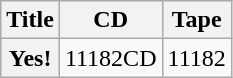<table class=wikitable>
<tr>
<th>Title</th>
<th>CD</th>
<th>Tape</th>
</tr>
<tr>
<th>Yes!</th>
<td>11182CD</td>
<td>11182</td>
</tr>
</table>
